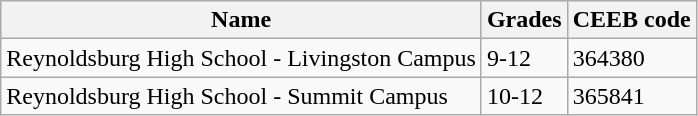<table class="wikitable">
<tr>
<th>Name</th>
<th>Grades</th>
<th>CEEB code</th>
</tr>
<tr>
<td scope="row">Reynoldsburg High School - Livingston Campus</td>
<td>9-12</td>
<td>364380</td>
</tr>
<tr>
<td scope="row">Reynoldsburg High School - Summit Campus</td>
<td>10-12</td>
<td>365841</td>
</tr>
</table>
